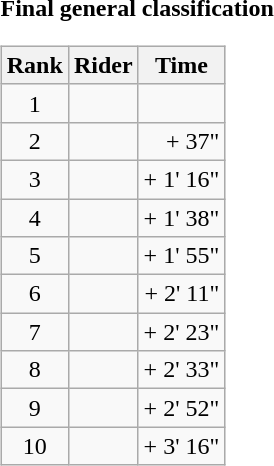<table>
<tr>
<td><strong>Final general classification</strong><br><table class="wikitable">
<tr>
<th scope="col">Rank</th>
<th scope="col">Rider</th>
<th scope="col">Time</th>
</tr>
<tr>
<td style="text-align:center;">1</td>
<td></td>
<td style="text-align:right;"></td>
</tr>
<tr>
<td style="text-align:center;">2</td>
<td></td>
<td style="text-align:right;">+ 37"</td>
</tr>
<tr>
<td style="text-align:center;">3</td>
<td></td>
<td style="text-align:right;">+ 1' 16"</td>
</tr>
<tr>
<td style="text-align:center;">4</td>
<td></td>
<td style="text-align:right;">+ 1' 38"</td>
</tr>
<tr>
<td style="text-align:center;">5</td>
<td></td>
<td style="text-align:right;">+ 1' 55"</td>
</tr>
<tr>
<td style="text-align:center;">6</td>
<td></td>
<td style="text-align:right;">+ 2' 11"</td>
</tr>
<tr>
<td style="text-align:center;">7</td>
<td></td>
<td style="text-align:right;">+ 2' 23"</td>
</tr>
<tr>
<td style="text-align:center;">8</td>
<td></td>
<td style="text-align:right;">+ 2' 33"</td>
</tr>
<tr>
<td style="text-align:center;">9</td>
<td></td>
<td style="text-align:right;">+ 2' 52"</td>
</tr>
<tr>
<td style="text-align:center;">10</td>
<td></td>
<td style="text-align:right;">+ 3' 16"</td>
</tr>
</table>
</td>
</tr>
</table>
